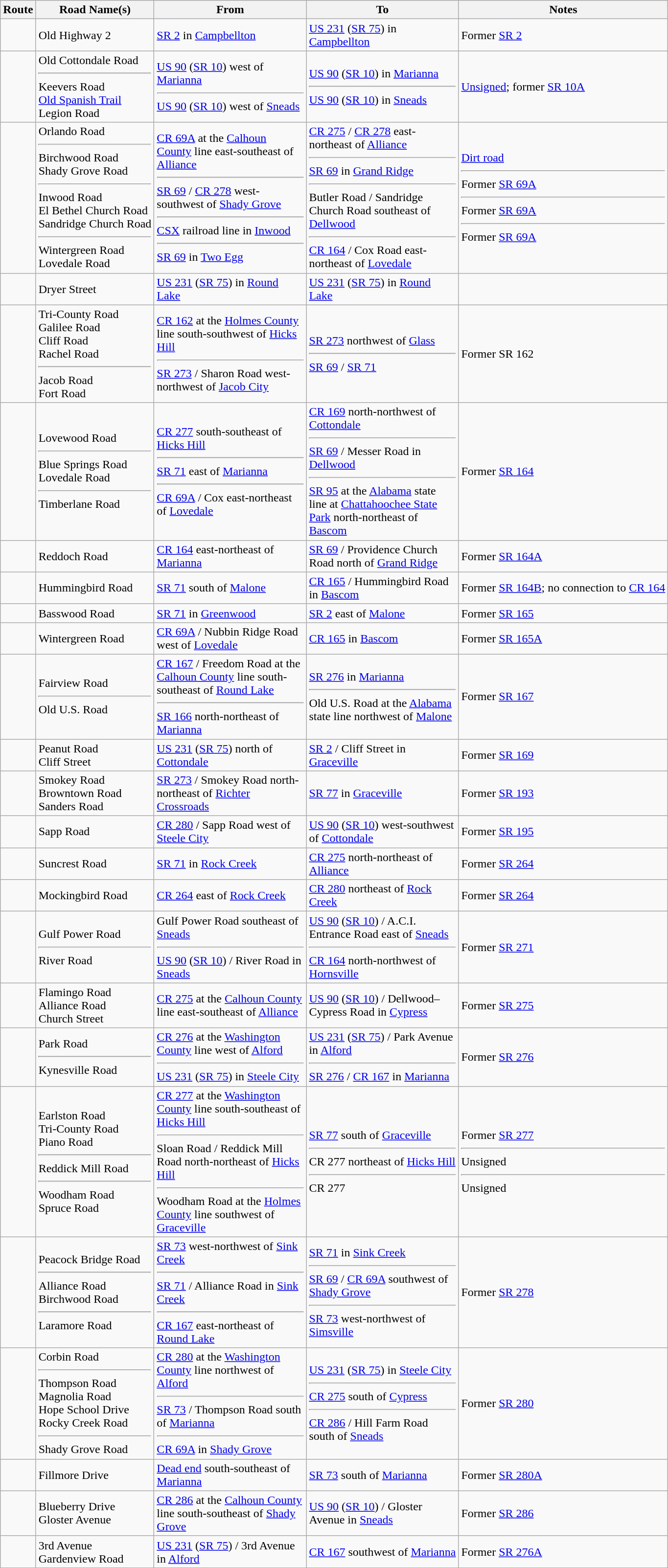<table class="wikitable">
<tr>
<th>Route</th>
<th>Road Name(s)</th>
<th width=200px>From</th>
<th width=200px>To</th>
<th>Notes</th>
</tr>
<tr>
<td></td>
<td>Old Highway 2</td>
<td><a href='#'>SR 2</a> in <a href='#'>Campbellton</a></td>
<td><a href='#'>US 231</a> (<a href='#'>SR 75</a>) in <a href='#'>Campbellton</a></td>
<td>Former <a href='#'>SR 2</a></td>
</tr>
<tr>
<td></td>
<td>Old Cottondale Road<hr>Keevers Road<br><a href='#'>Old Spanish Trail</a><br>Legion Road</td>
<td><a href='#'>US 90</a> (<a href='#'>SR 10</a>) west of <a href='#'>Marianna</a><hr><a href='#'>US 90</a> (<a href='#'>SR 10</a>) west of <a href='#'>Sneads</a></td>
<td><a href='#'>US 90</a> (<a href='#'>SR 10</a>) in <a href='#'>Marianna</a><hr><a href='#'>US 90</a> (<a href='#'>SR 10</a>) in <a href='#'>Sneads</a></td>
<td><a href='#'>Unsigned</a>; former <a href='#'>SR 10A</a></td>
</tr>
<tr>
<td></td>
<td>Orlando Road<hr>Birchwood Road<br>Shady Grove Road<hr>Inwood Road<br>El Bethel Church Road<br>Sandridge Church Road<hr>Wintergreen Road<br>Lovedale Road</td>
<td><a href='#'>CR 69A</a> at the <a href='#'>Calhoun County</a> line east-southeast of <a href='#'>Alliance</a><hr><a href='#'>SR 69</a> / <a href='#'>CR 278</a> west-southwest of <a href='#'>Shady Grove</a><hr><a href='#'>CSX</a> railroad line in <a href='#'>Inwood</a><hr><a href='#'>SR 69</a> in <a href='#'>Two Egg</a></td>
<td><a href='#'>CR 275</a> / <a href='#'>CR 278</a> east-northeast of <a href='#'>Alliance</a><hr><a href='#'>SR 69</a> in <a href='#'>Grand Ridge</a><hr>Butler Road / Sandridge Church Road southeast of <a href='#'>Dellwood</a><hr><a href='#'>CR 164</a> / Cox Road east-northeast of <a href='#'>Lovedale</a></td>
<td><a href='#'>Dirt road</a><hr>Former <a href='#'>SR 69A</a><hr>Former <a href='#'>SR 69A</a><hr>Former <a href='#'>SR 69A</a></td>
</tr>
<tr>
<td></td>
<td>Dryer Street</td>
<td><a href='#'>US 231</a> (<a href='#'>SR 75</a>) in <a href='#'>Round Lake</a></td>
<td><a href='#'>US 231</a> (<a href='#'>SR 75</a>) in <a href='#'>Round Lake</a></td>
<td></td>
</tr>
<tr>
<td></td>
<td>Tri-County Road<br>Galilee Road<br>Cliff Road<br>Rachel Road<hr>Jacob Road<br>Fort Road</td>
<td><a href='#'>CR 162</a> at the <a href='#'>Holmes County</a> line south-southwest of <a href='#'>Hicks Hill</a><hr><a href='#'>SR 273</a> / Sharon Road west-northwest of <a href='#'>Jacob City</a></td>
<td><a href='#'>SR 273</a> northwest of <a href='#'>Glass</a><hr><a href='#'>SR 69</a> / <a href='#'>SR 71</a></td>
<td>Former SR 162</td>
</tr>
<tr>
<td></td>
<td>Lovewood Road<hr>Blue Springs Road<br>Lovedale Road<hr>Timberlane Road</td>
<td><a href='#'>CR 277</a> south-southeast of <a href='#'>Hicks Hill</a><hr><a href='#'>SR 71</a> east of <a href='#'>Marianna</a><hr><a href='#'>CR 69A</a> / Cox east-northeast of <a href='#'>Lovedale</a></td>
<td><a href='#'>CR 169</a> north-northwest of <a href='#'>Cottondale</a><hr><a href='#'>SR 69</a> / Messer Road in <a href='#'>Dellwood</a><hr><a href='#'>SR 95</a> at the <a href='#'>Alabama</a> state line at <a href='#'>Chattahoochee State Park</a> north-northeast of <a href='#'>Bascom</a></td>
<td>Former <a href='#'>SR 164</a></td>
</tr>
<tr>
<td></td>
<td>Reddoch Road</td>
<td><a href='#'>CR 164</a> east-northeast of <a href='#'>Marianna</a></td>
<td><a href='#'>SR 69</a> / Providence Church Road north of <a href='#'>Grand Ridge</a></td>
<td>Former <a href='#'>SR 164A</a></td>
</tr>
<tr>
<td></td>
<td>Hummingbird Road</td>
<td><a href='#'>SR 71</a> south of <a href='#'>Malone</a></td>
<td><a href='#'>CR 165</a> / Hummingbird Road in <a href='#'>Bascom</a></td>
<td>Former <a href='#'>SR 164B</a>; no connection to <a href='#'>CR 164</a></td>
</tr>
<tr>
<td></td>
<td>Basswood Road</td>
<td><a href='#'>SR 71</a> in <a href='#'>Greenwood</a></td>
<td><a href='#'>SR 2</a> east of <a href='#'>Malone</a></td>
<td>Former <a href='#'>SR 165</a></td>
</tr>
<tr>
<td></td>
<td>Wintergreen Road</td>
<td><a href='#'>CR 69A</a> / Nubbin Ridge Road west of <a href='#'>Lovedale</a></td>
<td><a href='#'>CR 165</a> in <a href='#'>Bascom</a></td>
<td>Former <a href='#'>SR 165A</a></td>
</tr>
<tr>
<td></td>
<td>Fairview Road<hr>Old U.S. Road</td>
<td><a href='#'>CR 167</a> / Freedom Road at the <a href='#'>Calhoun County</a> line south-southeast of <a href='#'>Round Lake</a><hr><a href='#'>SR 166</a> north-northeast of <a href='#'>Marianna</a></td>
<td><a href='#'>SR 276</a> in <a href='#'>Marianna</a><hr>Old U.S. Road at the <a href='#'>Alabama</a> state line northwest of <a href='#'>Malone</a></td>
<td>Former <a href='#'>SR 167</a></td>
</tr>
<tr>
<td></td>
<td>Peanut Road<br>Cliff Street</td>
<td><a href='#'>US 231</a> (<a href='#'>SR 75</a>) north of <a href='#'>Cottondale</a></td>
<td><a href='#'>SR 2</a> / Cliff Street in <a href='#'>Graceville</a></td>
<td>Former <a href='#'>SR 169</a></td>
</tr>
<tr>
<td></td>
<td>Smokey Road<br>Browntown Road<br>Sanders Road</td>
<td><a href='#'>SR 273</a> / Smokey Road north-northeast of <a href='#'>Richter Crossroads</a></td>
<td><a href='#'>SR 77</a> in <a href='#'>Graceville</a></td>
<td>Former <a href='#'>SR 193</a></td>
</tr>
<tr>
<td></td>
<td>Sapp Road</td>
<td><a href='#'>CR 280</a> / Sapp Road west of <a href='#'>Steele City</a></td>
<td><a href='#'>US 90</a> (<a href='#'>SR 10</a>) west-southwest of <a href='#'>Cottondale</a></td>
<td>Former <a href='#'>SR 195</a></td>
</tr>
<tr>
<td></td>
<td>Suncrest Road</td>
<td><a href='#'>SR 71</a> in <a href='#'>Rock Creek</a></td>
<td><a href='#'>CR 275</a> north-northeast of <a href='#'>Alliance</a></td>
<td>Former <a href='#'>SR 264</a></td>
</tr>
<tr>
<td></td>
<td>Mockingbird Road</td>
<td><a href='#'>CR 264</a> east of <a href='#'>Rock Creek</a></td>
<td><a href='#'>CR 280</a> northeast of <a href='#'>Rock Creek</a></td>
<td>Former <a href='#'>SR 264</a></td>
</tr>
<tr>
<td></td>
<td>Gulf Power Road<hr>River Road</td>
<td>Gulf Power Road southeast of <a href='#'>Sneads</a><hr><a href='#'>US 90</a> (<a href='#'>SR 10</a>) / River Road in <a href='#'>Sneads</a></td>
<td><a href='#'>US 90</a> (<a href='#'>SR 10</a>) / A.C.I. Entrance Road east of <a href='#'>Sneads</a><hr><a href='#'>CR 164</a> north-northwest of <a href='#'>Hornsville</a></td>
<td>Former <a href='#'>SR 271</a></td>
</tr>
<tr>
<td></td>
<td>Flamingo Road<br>Alliance Road<br>Church Street</td>
<td><a href='#'>CR 275</a> at the <a href='#'>Calhoun County</a> line east-southeast of <a href='#'>Alliance</a></td>
<td><a href='#'>US 90</a> (<a href='#'>SR 10</a>) / Dellwood–Cypress Road in <a href='#'>Cypress</a></td>
<td>Former <a href='#'>SR 275</a></td>
</tr>
<tr>
<td></td>
<td>Park Road<hr>Kynesville Road</td>
<td><a href='#'>CR 276</a> at the <a href='#'>Washington County</a> line west of <a href='#'>Alford</a><hr><a href='#'>US 231</a> (<a href='#'>SR 75</a>) in <a href='#'>Steele City</a></td>
<td><a href='#'>US 231</a> (<a href='#'>SR 75</a>) / Park Avenue in <a href='#'>Alford</a><hr><a href='#'>SR 276</a> / <a href='#'>CR 167</a> in <a href='#'>Marianna</a></td>
<td>Former <a href='#'>SR 276</a></td>
</tr>
<tr>
<td></td>
<td>Earlston Road<br>Tri-County Road<br>Piano Road<hr>Reddick Mill Road<hr>Woodham Road<br>Spruce Road</td>
<td><a href='#'>CR 277</a> at the <a href='#'>Washington County</a> line south-southeast of <a href='#'>Hicks Hill</a><hr>Sloan Road / Reddick Mill Road north-northeast of <a href='#'>Hicks Hill</a><hr>Woodham Road at the <a href='#'>Holmes County</a> line southwest of <a href='#'>Graceville</a></td>
<td><a href='#'>SR 77</a> south of <a href='#'>Graceville</a><hr>CR 277 northeast of <a href='#'>Hicks Hill</a><hr>CR 277</td>
<td>Former <a href='#'>SR 277</a><hr>Unsigned<hr>Unsigned</td>
</tr>
<tr>
<td></td>
<td>Peacock Bridge Road<hr>Alliance Road<br>Birchwood Road<hr>Laramore Road</td>
<td><a href='#'>SR 73</a> west-northwest of <a href='#'>Sink Creek</a><hr><a href='#'>SR 71</a> / Alliance Road in <a href='#'>Sink Creek</a><hr><a href='#'>CR 167</a> east-northeast of <a href='#'>Round Lake</a></td>
<td><a href='#'>SR 71</a> in <a href='#'>Sink Creek</a><hr><a href='#'>SR 69</a> / <a href='#'>CR 69A</a> southwest of <a href='#'>Shady Grove</a><hr><a href='#'>SR 73</a> west-northwest of <a href='#'>Simsville</a></td>
<td>Former <a href='#'>SR 278</a></td>
</tr>
<tr>
<td></td>
<td>Corbin Road<hr>Thompson Road<br>Magnolia Road<br>Hope School Drive<br>Rocky Creek Road<hr>Shady Grove Road</td>
<td><a href='#'>CR 280</a> at the <a href='#'>Washington County</a> line northwest of <a href='#'>Alford</a><hr><a href='#'>SR 73</a> / Thompson Road south of <a href='#'>Marianna</a><hr><a href='#'>CR 69A</a> in <a href='#'>Shady Grove</a></td>
<td><a href='#'>US 231</a> (<a href='#'>SR 75</a>) in <a href='#'>Steele City</a><hr><a href='#'>CR 275</a> south of <a href='#'>Cypress</a><hr><a href='#'>CR 286</a> / Hill Farm Road south of <a href='#'>Sneads</a></td>
<td>Former <a href='#'>SR 280</a></td>
</tr>
<tr>
<td></td>
<td>Fillmore Drive</td>
<td><a href='#'>Dead end</a> south-southeast of <a href='#'>Marianna</a></td>
<td><a href='#'>SR 73</a> south of <a href='#'>Marianna</a></td>
<td>Former <a href='#'>SR 280A</a></td>
</tr>
<tr>
<td></td>
<td>Blueberry Drive<br>Gloster Avenue</td>
<td><a href='#'>CR 286</a> at the <a href='#'>Calhoun County</a> line south-southeast of <a href='#'>Shady Grove</a></td>
<td><a href='#'>US 90</a> (<a href='#'>SR 10</a>) / Gloster Avenue in <a href='#'>Sneads</a></td>
<td>Former <a href='#'>SR 286</a></td>
</tr>
<tr>
<td></td>
<td>3rd Avenue<br>Gardenview Road</td>
<td><a href='#'>US 231</a> (<a href='#'>SR 75</a>) / 3rd Avenue in <a href='#'>Alford</a></td>
<td><a href='#'>CR 167</a> southwest of <a href='#'>Marianna</a></td>
<td>Former <a href='#'>SR 276A</a></td>
</tr>
</table>
